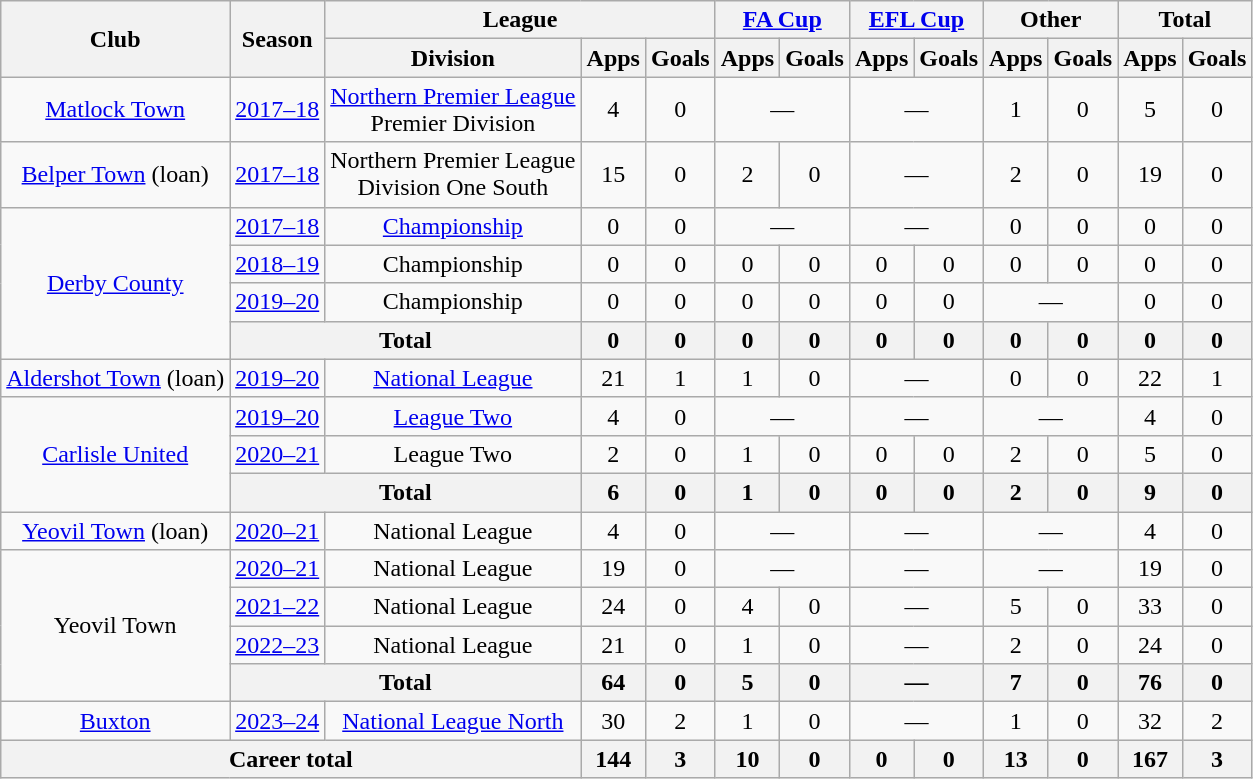<table class=wikitable style="text-align: center">
<tr>
<th rowspan=2>Club</th>
<th rowspan=2>Season</th>
<th colspan=3>League</th>
<th colspan=2><a href='#'>FA Cup</a></th>
<th colspan=2><a href='#'>EFL Cup</a></th>
<th colspan=2>Other</th>
<th colspan=2>Total</th>
</tr>
<tr>
<th>Division</th>
<th>Apps</th>
<th>Goals</th>
<th>Apps</th>
<th>Goals</th>
<th>Apps</th>
<th>Goals</th>
<th>Apps</th>
<th>Goals</th>
<th>Apps</th>
<th>Goals</th>
</tr>
<tr>
<td><a href='#'>Matlock Town</a></td>
<td><a href='#'>2017–18</a></td>
<td><a href='#'>Northern Premier League</a><br>Premier Division</td>
<td>4</td>
<td>0</td>
<td colspan=2>—</td>
<td colspan=2>—</td>
<td>1</td>
<td>0</td>
<td>5</td>
<td>0</td>
</tr>
<tr>
<td><a href='#'>Belper Town</a> (loan)</td>
<td><a href='#'>2017–18</a></td>
<td>Northern Premier League<br>Division One South</td>
<td>15</td>
<td>0</td>
<td>2</td>
<td>0</td>
<td colspan=2>—</td>
<td>2</td>
<td>0</td>
<td>19</td>
<td>0</td>
</tr>
<tr>
<td rowspan=4><a href='#'>Derby County</a></td>
<td><a href='#'>2017–18</a></td>
<td><a href='#'>Championship</a></td>
<td>0</td>
<td>0</td>
<td colspan=2>—</td>
<td colspan=2>—</td>
<td>0</td>
<td>0</td>
<td>0</td>
<td>0</td>
</tr>
<tr>
<td><a href='#'>2018–19</a></td>
<td>Championship</td>
<td>0</td>
<td>0</td>
<td>0</td>
<td>0</td>
<td>0</td>
<td>0</td>
<td>0</td>
<td>0</td>
<td>0</td>
<td>0</td>
</tr>
<tr>
<td><a href='#'>2019–20</a></td>
<td>Championship</td>
<td>0</td>
<td>0</td>
<td>0</td>
<td>0</td>
<td>0</td>
<td>0</td>
<td colspan=2>—</td>
<td>0</td>
<td>0</td>
</tr>
<tr>
<th colspan=2>Total</th>
<th>0</th>
<th>0</th>
<th>0</th>
<th>0</th>
<th>0</th>
<th>0</th>
<th>0</th>
<th>0</th>
<th>0</th>
<th>0</th>
</tr>
<tr>
<td><a href='#'>Aldershot Town</a> (loan)</td>
<td><a href='#'>2019–20</a></td>
<td><a href='#'>National League</a></td>
<td>21</td>
<td>1</td>
<td>1</td>
<td>0</td>
<td colspan=2>—</td>
<td>0</td>
<td>0</td>
<td>22</td>
<td>1</td>
</tr>
<tr>
<td rowspan=3><a href='#'>Carlisle United</a></td>
<td><a href='#'>2019–20</a></td>
<td><a href='#'>League Two</a></td>
<td>4</td>
<td>0</td>
<td colspan=2>—</td>
<td colspan=2>—</td>
<td colspan=2>—</td>
<td>4</td>
<td>0</td>
</tr>
<tr>
<td><a href='#'>2020–21</a></td>
<td>League Two</td>
<td>2</td>
<td>0</td>
<td>1</td>
<td>0</td>
<td>0</td>
<td>0</td>
<td>2</td>
<td>0</td>
<td>5</td>
<td>0</td>
</tr>
<tr>
<th colspan=2>Total</th>
<th>6</th>
<th>0</th>
<th>1</th>
<th>0</th>
<th>0</th>
<th>0</th>
<th>2</th>
<th>0</th>
<th>9</th>
<th>0</th>
</tr>
<tr>
<td><a href='#'>Yeovil Town</a> (loan)</td>
<td><a href='#'>2020–21</a></td>
<td>National League</td>
<td>4</td>
<td>0</td>
<td colspan=2>—</td>
<td colspan=2>—</td>
<td colspan=2>—</td>
<td>4</td>
<td>0</td>
</tr>
<tr>
<td rowspan=4>Yeovil Town</td>
<td><a href='#'>2020–21</a></td>
<td>National League</td>
<td>19</td>
<td>0</td>
<td colspan=2>—</td>
<td colspan=2>—</td>
<td colspan=2>—</td>
<td>19</td>
<td>0</td>
</tr>
<tr>
<td><a href='#'>2021–22</a></td>
<td>National League</td>
<td>24</td>
<td>0</td>
<td>4</td>
<td>0</td>
<td colspan=2>—</td>
<td>5</td>
<td>0</td>
<td>33</td>
<td>0</td>
</tr>
<tr>
<td><a href='#'>2022–23</a></td>
<td>National League</td>
<td>21</td>
<td>0</td>
<td>1</td>
<td>0</td>
<td colspan=2>—</td>
<td>2</td>
<td>0</td>
<td>24</td>
<td>0</td>
</tr>
<tr>
<th colspan=2>Total</th>
<th>64</th>
<th>0</th>
<th>5</th>
<th>0</th>
<th colspan=2>—</th>
<th>7</th>
<th>0</th>
<th>76</th>
<th>0</th>
</tr>
<tr>
<td><a href='#'>Buxton</a></td>
<td><a href='#'>2023–24</a></td>
<td><a href='#'>National League North</a></td>
<td>30</td>
<td>2</td>
<td>1</td>
<td>0</td>
<td colspan=2>—</td>
<td>1</td>
<td>0</td>
<td>32</td>
<td>2</td>
</tr>
<tr>
<th colspan=3>Career total</th>
<th>144</th>
<th>3</th>
<th>10</th>
<th>0</th>
<th>0</th>
<th>0</th>
<th>13</th>
<th>0</th>
<th>167</th>
<th>3</th>
</tr>
</table>
